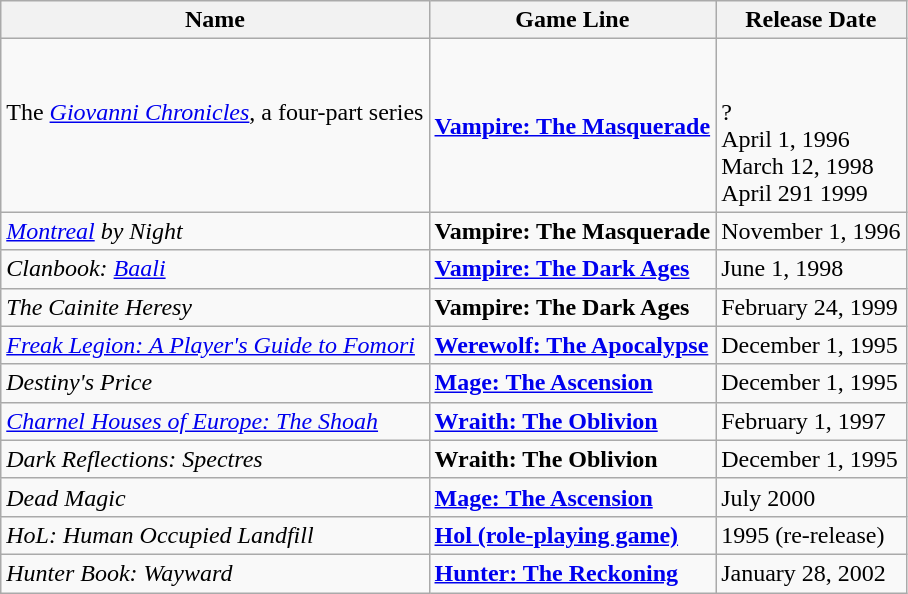<table class="wikitable sortable">
<tr>
<th>Name</th>
<th>Game Line</th>
<th>Release Date</th>
</tr>
<tr>
<td>The <em><a href='#'>Giovanni Chronicles</a></em>, a four-part series<br><br></td>
<td><strong><a href='#'>Vampire: The Masquerade</a></strong></td>
<td><br><br>?<br>
April 1, 1996<br>
March 12, 1998<br>
April 291 1999</td>
</tr>
<tr>
<td><em><a href='#'>Montreal</a> by Night</em></td>
<td><strong>Vampire: The Masquerade</strong></td>
<td>November 1, 1996</td>
</tr>
<tr>
<td><em>Clanbook: <a href='#'>Baali</a></em></td>
<td><strong><a href='#'>Vampire: The Dark Ages</a></strong></td>
<td>June 1, 1998</td>
</tr>
<tr>
<td><em>The Cainite Heresy</em></td>
<td><strong>Vampire: The Dark Ages</strong></td>
<td>February 24, 1999</td>
</tr>
<tr>
<td><em><a href='#'>Freak Legion: A Player's Guide to Fomori</a></em></td>
<td><strong><a href='#'>Werewolf: The Apocalypse</a></strong></td>
<td>December 1, 1995</td>
</tr>
<tr>
<td><em>Destiny's Price</em></td>
<td><strong><a href='#'>Mage: The Ascension</a></strong></td>
<td>December 1, 1995</td>
</tr>
<tr>
<td><em><a href='#'>Charnel Houses of Europe: The Shoah</a></em></td>
<td><strong><a href='#'>Wraith: The Oblivion</a></strong></td>
<td>February 1, 1997</td>
</tr>
<tr>
<td><em>Dark Reflections: Spectres</em></td>
<td><strong>Wraith: The Oblivion</strong></td>
<td>December 1, 1995</td>
</tr>
<tr>
<td><em>Dead Magic</em></td>
<td><strong><a href='#'>Mage: The Ascension</a></strong></td>
<td>July 2000</td>
</tr>
<tr>
<td><em>HoL: Human Occupied Landfill</em></td>
<td><strong><a href='#'>Hol (role-playing game)</a></strong></td>
<td>1995 (re-release)</td>
</tr>
<tr>
<td><em>Hunter Book: Wayward</em></td>
<td><strong><a href='#'>Hunter: The Reckoning</a></strong></td>
<td>January 28, 2002</td>
</tr>
</table>
